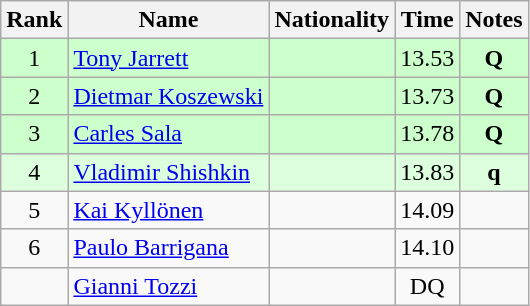<table class="wikitable sortable" style="text-align:center">
<tr>
<th>Rank</th>
<th>Name</th>
<th>Nationality</th>
<th>Time</th>
<th>Notes</th>
</tr>
<tr bgcolor=ccffcc>
<td>1</td>
<td align=left><a href='#'>Tony Jarrett</a></td>
<td align=left></td>
<td>13.53</td>
<td><strong>Q</strong></td>
</tr>
<tr bgcolor=ccffcc>
<td>2</td>
<td align=left><a href='#'>Dietmar Koszewski</a></td>
<td align=left></td>
<td>13.73</td>
<td><strong>Q</strong></td>
</tr>
<tr bgcolor=ccffcc>
<td>3</td>
<td align=left><a href='#'>Carles Sala</a></td>
<td align=left></td>
<td>13.78</td>
<td><strong>Q</strong></td>
</tr>
<tr bgcolor=ddffdd>
<td>4</td>
<td align=left><a href='#'>Vladimir Shishkin</a></td>
<td align=left></td>
<td>13.83</td>
<td><strong>q</strong></td>
</tr>
<tr>
<td>5</td>
<td align=left><a href='#'>Kai Kyllönen</a></td>
<td align=left></td>
<td>14.09</td>
<td></td>
</tr>
<tr>
<td>6</td>
<td align=left><a href='#'>Paulo Barrigana</a></td>
<td align=left></td>
<td>14.10</td>
<td></td>
</tr>
<tr>
<td></td>
<td align=left><a href='#'>Gianni Tozzi</a></td>
<td align=left></td>
<td>DQ</td>
<td></td>
</tr>
</table>
